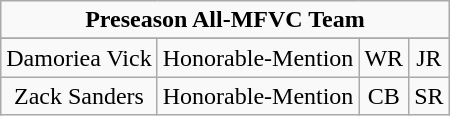<table class="wikitable" style="display: inline-table;">
<tr>
<td align="center" Colspan="4"><strong>Preseason All-MFVC Team</strong></td>
</tr>
<tr align="center">
</tr>
<tr align="center">
<td>Damoriea Vick</td>
<td>Honorable-Mention</td>
<td>WR</td>
<td>JR</td>
</tr>
<tr align="center">
<td>Zack Sanders</td>
<td>Honorable-Mention</td>
<td>CB</td>
<td>SR</td>
</tr>
</table>
